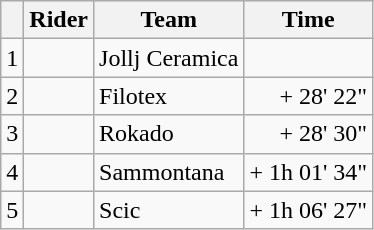<table class="wikitable">
<tr>
<th></th>
<th>Rider</th>
<th>Team</th>
<th>Time</th>
</tr>
<tr>
<td>1</td>
<td></td>
<td>Jollj Ceramica</td>
<td align=right></td>
</tr>
<tr>
<td>2</td>
<td></td>
<td>Filotex</td>
<td align=right>+ 28' 22"</td>
</tr>
<tr>
<td>3</td>
<td></td>
<td>Rokado</td>
<td align=right>+ 28' 30"</td>
</tr>
<tr>
<td>4</td>
<td></td>
<td>Sammontana</td>
<td align=right>+ 1h 01' 34"</td>
</tr>
<tr>
<td>5</td>
<td></td>
<td>Scic</td>
<td align=right>+ 1h 06' 27"</td>
</tr>
</table>
